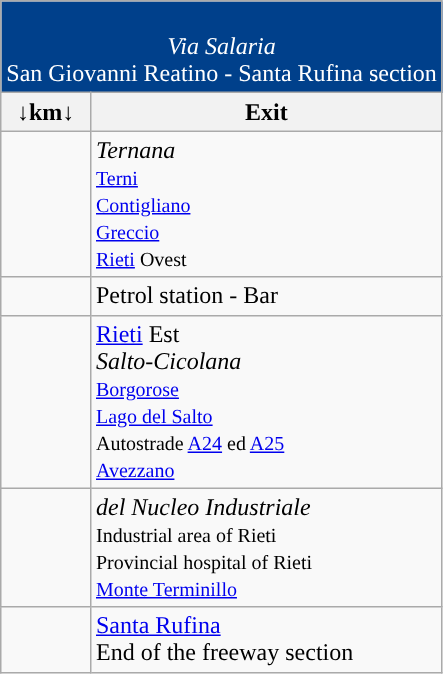<table class="wikitable">
<tr align="center" bgcolor="00408B" style="color: white;font-size:100%;">
<td colspan="6"><br><em>Via Salaria</em><br>San Giovanni Reatino - Santa Rufina section</td>
</tr>
<tr>
<th style="text-align:center;"><strong>↓km↓</strong></th>
<th align="center"><strong>Exit</strong></th>
</tr>
<tr>
<td> </td>
<td> <em>Ternana</em><br><small><a href='#'>Terni</a><br><a href='#'>Contigliano</a><br><a href='#'>Greccio</a><br><a href='#'>Rieti</a> Ovest</small></td>
</tr>
<tr>
<td>  </td>
<td>Petrol station - Bar</td>
</tr>
<tr>
<td> </td>
<td><a href='#'>Rieti</a> Est<br> <em>Salto-Cicolana</em><br><small><a href='#'>Borgorose</a><br> <a href='#'>Lago del Salto</a><br>Autostrade  <a href='#'>A24</a> ed  <a href='#'>A25</a><br><a href='#'>Avezzano</a></small></td>
</tr>
<tr>
<td> </td>
<td> <em>del Nucleo Industriale</em><br><small> Industrial area of Rieti<br> Provincial hospital of Rieti<br> <a href='#'>Monte Terminillo</a></small></td>
</tr>
<tr>
<td><br> </td>
<td><a href='#'>Santa Rufina</a><br>End of the freeway section</td>
</tr>
</table>
